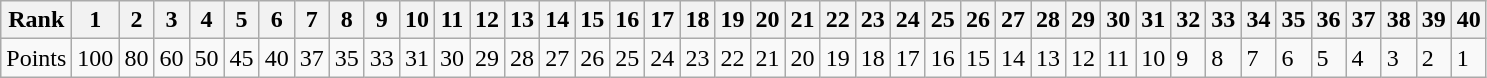<table class="wikitable">
<tr>
<th>Rank</th>
<th>1</th>
<th>2</th>
<th>3</th>
<th>4</th>
<th>5</th>
<th>6</th>
<th>7</th>
<th>8</th>
<th>9</th>
<th>10</th>
<th>11</th>
<th>12</th>
<th>13</th>
<th>14</th>
<th>15</th>
<th>16</th>
<th>17</th>
<th>18</th>
<th>19</th>
<th>20</th>
<th>21</th>
<th>22</th>
<th>23</th>
<th>24</th>
<th>25</th>
<th>26</th>
<th>27</th>
<th>28</th>
<th>29</th>
<th>30</th>
<th>31</th>
<th>32</th>
<th>33</th>
<th>34</th>
<th>35</th>
<th>36</th>
<th>37</th>
<th>38</th>
<th>39</th>
<th>40</th>
</tr>
<tr>
<td>Points</td>
<td>100</td>
<td>80</td>
<td>60</td>
<td>50</td>
<td>45</td>
<td>40</td>
<td>37</td>
<td>35</td>
<td>33</td>
<td>31</td>
<td>30</td>
<td>29</td>
<td>28</td>
<td>27</td>
<td>26</td>
<td>25</td>
<td>24</td>
<td>23</td>
<td>22</td>
<td>21</td>
<td>20</td>
<td>19</td>
<td>18</td>
<td>17</td>
<td>16</td>
<td>15</td>
<td>14</td>
<td>13</td>
<td>12</td>
<td>11</td>
<td>10</td>
<td>9</td>
<td>8</td>
<td>7</td>
<td>6</td>
<td>5</td>
<td>4</td>
<td>3</td>
<td>2</td>
<td>1</td>
</tr>
</table>
